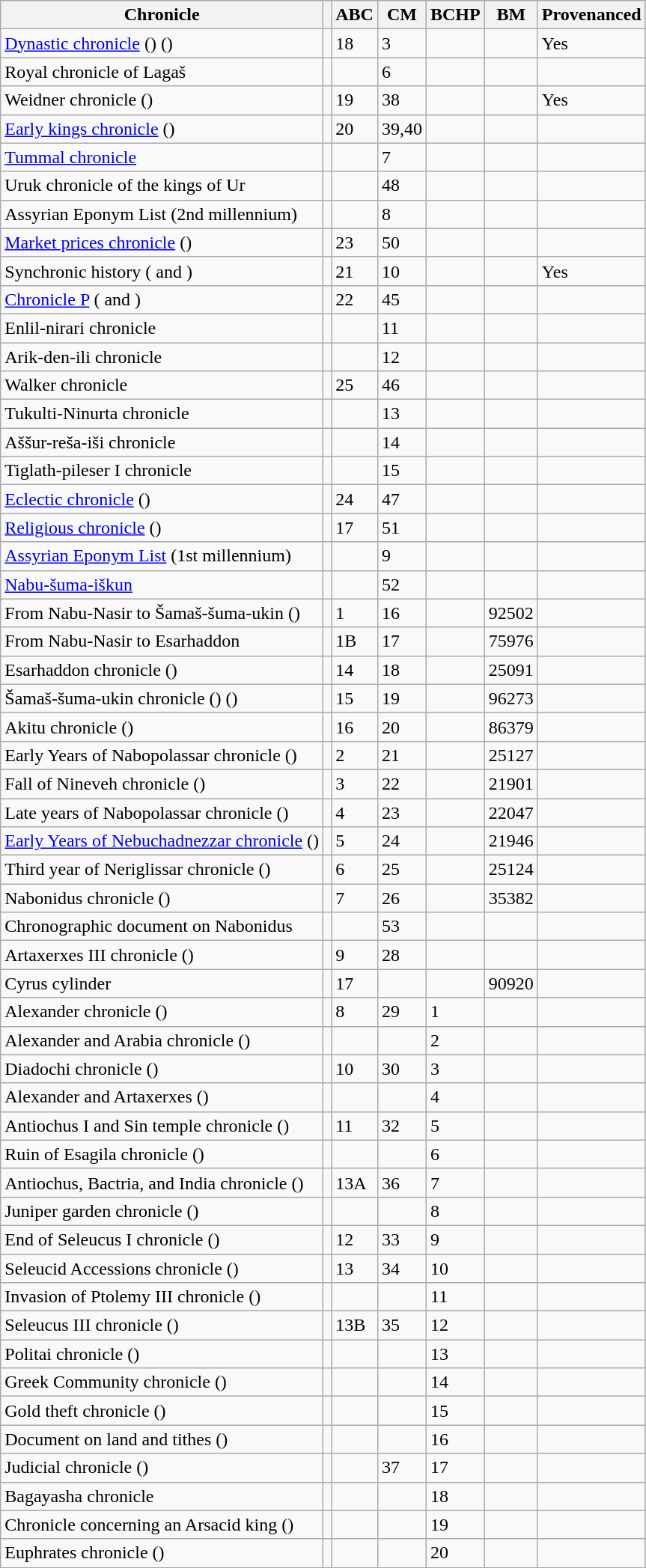<table class="wikitable sortable">
<tr>
<th>Chronicle</th>
<th></th>
<th>ABC</th>
<th>CM</th>
<th>BCHP</th>
<th>BM</th>
<th>Provenanced</th>
</tr>
<tr>
<td><a href='#'>Dynastic chronicle</a>  () ()</td>
<td></td>
<td>18</td>
<td>3</td>
<td></td>
<td></td>
<td>Yes</td>
</tr>
<tr>
<td>Royal chronicle of Lagaš</td>
<td></td>
<td></td>
<td>6</td>
<td></td>
<td></td>
<td></td>
</tr>
<tr>
<td>Weidner chronicle ()</td>
<td></td>
<td>19</td>
<td>38</td>
<td></td>
<td></td>
<td>Yes</td>
</tr>
<tr>
<td><a href='#'>Early kings chronicle</a>  ()</td>
<td></td>
<td>20</td>
<td>39,40</td>
<td></td>
<td></td>
<td></td>
</tr>
<tr>
<td><a href='#'>Tummal chronicle</a></td>
<td></td>
<td></td>
<td>7</td>
<td></td>
<td></td>
<td></td>
</tr>
<tr>
<td>Uruk chronicle of the kings of Ur</td>
<td></td>
<td></td>
<td>48</td>
<td></td>
<td></td>
<td></td>
</tr>
<tr>
<td>Assyrian Eponym List (2nd millennium)</td>
<td></td>
<td></td>
<td>8</td>
<td></td>
<td></td>
<td></td>
</tr>
<tr>
<td><a href='#'>Market prices chronicle</a> ()</td>
<td></td>
<td>23</td>
<td>50</td>
<td></td>
<td></td>
<td></td>
</tr>
<tr>
<td>Synchronic history ( and )</td>
<td></td>
<td>21</td>
<td>10</td>
<td></td>
<td></td>
<td>Yes</td>
</tr>
<tr>
<td><a href='#'>Chronicle P</a> ( and )</td>
<td></td>
<td>22</td>
<td>45</td>
<td></td>
<td></td>
<td></td>
</tr>
<tr>
<td>Enlil-nirari chronicle</td>
<td></td>
<td></td>
<td>11</td>
<td></td>
<td></td>
<td></td>
</tr>
<tr>
<td>Arik-den-ili chronicle</td>
<td></td>
<td></td>
<td>12</td>
<td></td>
<td></td>
<td></td>
</tr>
<tr>
<td>Walker chronicle</td>
<td></td>
<td>25</td>
<td>46</td>
<td></td>
<td></td>
<td></td>
</tr>
<tr>
<td>Tukulti-Ninurta chronicle</td>
<td></td>
<td></td>
<td>13</td>
<td></td>
<td></td>
<td></td>
</tr>
<tr>
<td>Aššur-reša-iši chronicle</td>
<td></td>
<td></td>
<td>14</td>
<td></td>
<td></td>
<td></td>
</tr>
<tr>
<td>Tiglath-pileser I chronicle</td>
<td></td>
<td></td>
<td>15</td>
<td></td>
<td></td>
<td></td>
</tr>
<tr>
<td><a href='#'>Eclectic chronicle</a>  ()</td>
<td></td>
<td>24</td>
<td>47</td>
<td></td>
<td></td>
<td></td>
</tr>
<tr>
<td><a href='#'>Religious chronicle</a>  ()</td>
<td></td>
<td>17</td>
<td>51</td>
<td></td>
<td></td>
<td></td>
</tr>
<tr>
<td><a href='#'>Assyrian Eponym List</a> (1st millennium)</td>
<td></td>
<td></td>
<td>9</td>
<td></td>
<td></td>
<td></td>
</tr>
<tr>
<td><a href='#'>Nabu-šuma-iškun</a></td>
<td></td>
<td></td>
<td>52</td>
<td></td>
<td></td>
<td></td>
</tr>
<tr>
<td>From Nabu-Nasir to Šamaš-šuma-ukin  ()</td>
<td></td>
<td>1</td>
<td>16</td>
<td></td>
<td>92502</td>
<td></td>
</tr>
<tr>
<td>From Nabu-Nasir to Esarhaddon</td>
<td></td>
<td>1B</td>
<td>17</td>
<td></td>
<td>75976</td>
<td></td>
</tr>
<tr>
<td>Esarhaddon chronicle  ()</td>
<td></td>
<td>14</td>
<td>18</td>
<td></td>
<td>25091</td>
<td></td>
</tr>
<tr>
<td>Šamaš-šuma-ukin chronicle () ()</td>
<td></td>
<td>15</td>
<td>19</td>
<td></td>
<td>96273</td>
<td></td>
</tr>
<tr>
<td>Akitu chronicle ()</td>
<td></td>
<td>16</td>
<td>20</td>
<td></td>
<td>86379</td>
<td></td>
</tr>
<tr>
<td>Early Years of Nabopolassar chronicle ()</td>
<td></td>
<td>2</td>
<td>21</td>
<td></td>
<td>25127</td>
<td></td>
</tr>
<tr>
<td>Fall of Nineveh chronicle ()</td>
<td></td>
<td>3</td>
<td>22</td>
<td></td>
<td>21901</td>
<td></td>
</tr>
<tr>
<td>Late years of Nabopolassar chronicle ()</td>
<td></td>
<td>4</td>
<td>23</td>
<td></td>
<td>22047</td>
<td></td>
</tr>
<tr>
<td><a href='#'>Early Years of Nebuchadnezzar chronicle</a> ()</td>
<td></td>
<td>5</td>
<td>24</td>
<td></td>
<td>21946</td>
<td></td>
</tr>
<tr>
<td>Third year of Neriglissar chronicle  ()</td>
<td></td>
<td>6</td>
<td>25</td>
<td></td>
<td>25124</td>
<td></td>
</tr>
<tr>
<td>Nabonidus chronicle ()</td>
<td></td>
<td>7</td>
<td>26</td>
<td></td>
<td>35382</td>
<td></td>
</tr>
<tr>
<td>Chronographic document on Nabonidus</td>
<td></td>
<td></td>
<td>53</td>
<td></td>
<td></td>
<td></td>
</tr>
<tr>
<td>Artaxerxes III chronicle  ()</td>
<td></td>
<td>9</td>
<td>28</td>
<td></td>
<td></td>
<td></td>
</tr>
<tr>
<td>Cyrus cylinder</td>
<td></td>
<td>17</td>
<td></td>
<td></td>
<td>90920</td>
<td></td>
</tr>
<tr>
<td>Alexander chronicle ()</td>
<td></td>
<td>8</td>
<td>29</td>
<td>1</td>
<td></td>
<td></td>
</tr>
<tr>
<td>Alexander and Arabia chronicle ()</td>
<td></td>
<td></td>
<td></td>
<td>2</td>
<td></td>
<td></td>
</tr>
<tr>
<td>Diadochi chronicle ()</td>
<td></td>
<td>10</td>
<td>30</td>
<td>3</td>
<td></td>
<td></td>
</tr>
<tr>
<td>Alexander and Artaxerxes ()</td>
<td></td>
<td></td>
<td></td>
<td>4</td>
<td></td>
<td></td>
</tr>
<tr>
<td>Antiochus I and Sin temple chronicle  ()</td>
<td></td>
<td>11</td>
<td>32</td>
<td>5</td>
<td></td>
<td></td>
</tr>
<tr>
<td>Ruin of Esagila chronicle ()</td>
<td></td>
<td></td>
<td></td>
<td>6</td>
<td></td>
<td></td>
</tr>
<tr>
<td>Antiochus, Bactria, and India chronicle ()</td>
<td></td>
<td>13A</td>
<td>36</td>
<td>7</td>
<td></td>
<td></td>
</tr>
<tr>
<td>Juniper garden chronicle ()</td>
<td></td>
<td></td>
<td></td>
<td>8</td>
<td></td>
<td></td>
</tr>
<tr>
<td>End of Seleucus I chronicle ()</td>
<td></td>
<td>12</td>
<td>33</td>
<td>9</td>
<td></td>
<td></td>
</tr>
<tr>
<td>Seleucid Accessions chronicle  ()</td>
<td></td>
<td>13</td>
<td>34</td>
<td>10</td>
<td></td>
<td></td>
</tr>
<tr>
<td>Invasion of Ptolemy III chronicle ()</td>
<td></td>
<td></td>
<td></td>
<td>11</td>
<td></td>
<td></td>
</tr>
<tr>
<td>Seleucus III chronicle ()</td>
<td></td>
<td>13B</td>
<td>35</td>
<td>12</td>
<td></td>
<td></td>
</tr>
<tr>
<td>Politai chronicle ()</td>
<td></td>
<td></td>
<td></td>
<td>13</td>
<td></td>
<td></td>
</tr>
<tr>
<td>Greek Community chronicle ()</td>
<td></td>
<td></td>
<td></td>
<td>14</td>
<td></td>
<td></td>
</tr>
<tr>
<td>Gold theft chronicle ()</td>
<td></td>
<td></td>
<td></td>
<td>15</td>
<td></td>
<td></td>
</tr>
<tr>
<td>Document on land and tithes ()</td>
<td></td>
<td></td>
<td></td>
<td>16</td>
<td></td>
<td></td>
</tr>
<tr>
<td>Judicial chronicle ()</td>
<td></td>
<td></td>
<td>37</td>
<td>17</td>
<td></td>
<td></td>
</tr>
<tr>
<td>Bagayasha chronicle</td>
<td></td>
<td></td>
<td></td>
<td>18</td>
<td></td>
<td></td>
</tr>
<tr>
<td>Chronicle concerning an Arsacid king ()</td>
<td></td>
<td></td>
<td></td>
<td>19</td>
<td></td>
<td></td>
</tr>
<tr>
<td>Euphrates chronicle ()</td>
<td></td>
<td></td>
<td></td>
<td>20</td>
<td></td>
<td></td>
</tr>
</table>
